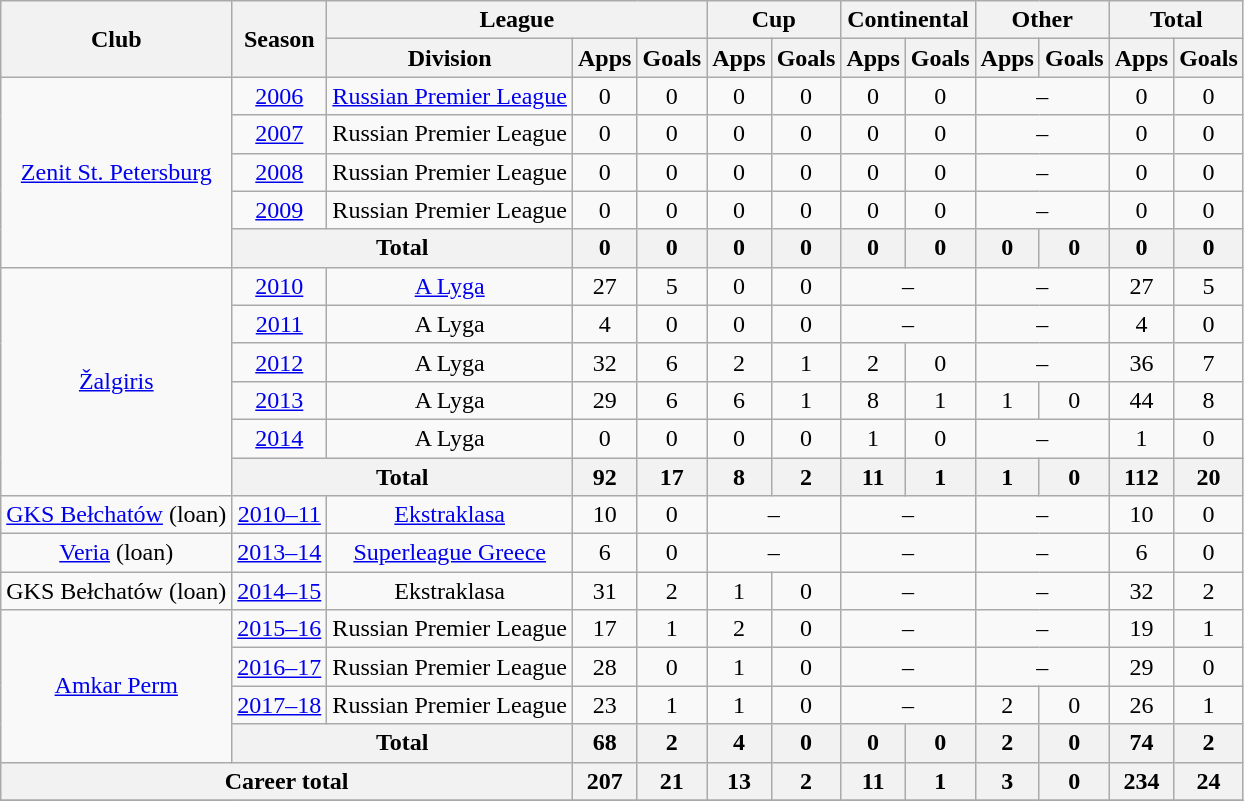<table class="wikitable" style="text-align: center;">
<tr>
<th rowspan=2>Club</th>
<th rowspan=2>Season</th>
<th colspan=3>League</th>
<th colspan=2>Cup</th>
<th colspan=2>Continental</th>
<th colspan=2>Other</th>
<th colspan=2>Total</th>
</tr>
<tr>
<th>Division</th>
<th>Apps</th>
<th>Goals</th>
<th>Apps</th>
<th>Goals</th>
<th>Apps</th>
<th>Goals</th>
<th>Apps</th>
<th>Goals</th>
<th>Apps</th>
<th>Goals</th>
</tr>
<tr>
<td rowspan=5><a href='#'>Zenit St. Petersburg</a></td>
<td><a href='#'>2006</a></td>
<td><a href='#'>Russian Premier League</a></td>
<td>0</td>
<td>0</td>
<td>0</td>
<td>0</td>
<td>0</td>
<td>0</td>
<td colspan=2>–</td>
<td>0</td>
<td>0</td>
</tr>
<tr>
<td><a href='#'>2007</a></td>
<td>Russian Premier League</td>
<td>0</td>
<td>0</td>
<td>0</td>
<td>0</td>
<td>0</td>
<td>0</td>
<td colspan=2>–</td>
<td>0</td>
<td>0</td>
</tr>
<tr>
<td><a href='#'>2008</a></td>
<td>Russian Premier League</td>
<td>0</td>
<td>0</td>
<td>0</td>
<td>0</td>
<td>0</td>
<td>0</td>
<td colspan=2>–</td>
<td>0</td>
<td>0</td>
</tr>
<tr>
<td><a href='#'>2009</a></td>
<td>Russian Premier League</td>
<td>0</td>
<td>0</td>
<td>0</td>
<td>0</td>
<td>0</td>
<td>0</td>
<td colspan=2>–</td>
<td>0</td>
<td>0</td>
</tr>
<tr>
<th colspan=2>Total</th>
<th>0</th>
<th>0</th>
<th>0</th>
<th>0</th>
<th>0</th>
<th>0</th>
<th>0</th>
<th>0</th>
<th>0</th>
<th>0</th>
</tr>
<tr>
<td rowspan=6><a href='#'>Žalgiris</a></td>
<td><a href='#'>2010</a></td>
<td><a href='#'>A Lyga</a></td>
<td>27</td>
<td>5</td>
<td>0</td>
<td>0</td>
<td colspan=2>–</td>
<td colspan=2>–</td>
<td>27</td>
<td>5</td>
</tr>
<tr>
<td><a href='#'>2011</a></td>
<td>A Lyga</td>
<td>4</td>
<td>0</td>
<td>0</td>
<td>0</td>
<td colspan=2>–</td>
<td colspan=2>–</td>
<td>4</td>
<td>0</td>
</tr>
<tr>
<td><a href='#'>2012</a></td>
<td>A Lyga</td>
<td>32</td>
<td>6</td>
<td>2</td>
<td>1</td>
<td>2</td>
<td>0</td>
<td colspan=2>–</td>
<td>36</td>
<td>7</td>
</tr>
<tr>
<td><a href='#'>2013</a></td>
<td>A Lyga</td>
<td>29</td>
<td>6</td>
<td>6</td>
<td>1</td>
<td>8</td>
<td>1</td>
<td>1</td>
<td>0</td>
<td>44</td>
<td>8</td>
</tr>
<tr>
<td><a href='#'>2014</a></td>
<td>A Lyga</td>
<td>0</td>
<td>0</td>
<td>0</td>
<td>0</td>
<td>1</td>
<td>0</td>
<td colspan=2>–</td>
<td>1</td>
<td>0</td>
</tr>
<tr>
<th colspan=2>Total</th>
<th>92</th>
<th>17</th>
<th>8</th>
<th>2</th>
<th>11</th>
<th>1</th>
<th>1</th>
<th>0</th>
<th>112</th>
<th>20</th>
</tr>
<tr>
<td><a href='#'>GKS Bełchatów</a> (loan)</td>
<td><a href='#'>2010–11</a></td>
<td><a href='#'>Ekstraklasa</a></td>
<td>10</td>
<td>0</td>
<td colspan=2>–</td>
<td colspan=2>–</td>
<td colspan=2>–</td>
<td>10</td>
<td>0</td>
</tr>
<tr>
<td><a href='#'>Veria</a> (loan)</td>
<td><a href='#'>2013–14</a></td>
<td><a href='#'>Superleague Greece</a></td>
<td>6</td>
<td>0</td>
<td colspan=2>–</td>
<td colspan=2>–</td>
<td colspan=2>–</td>
<td>6</td>
<td>0</td>
</tr>
<tr>
<td>GKS Bełchatów (loan)</td>
<td><a href='#'>2014–15</a></td>
<td>Ekstraklasa</td>
<td>31</td>
<td>2</td>
<td>1</td>
<td>0</td>
<td colspan=2>–</td>
<td colspan=2>–</td>
<td>32</td>
<td>2</td>
</tr>
<tr>
<td rowspan=4><a href='#'>Amkar Perm</a></td>
<td><a href='#'>2015–16</a></td>
<td>Russian Premier League</td>
<td>17</td>
<td>1</td>
<td>2</td>
<td>0</td>
<td colspan=2>–</td>
<td colspan=2>–</td>
<td>19</td>
<td>1</td>
</tr>
<tr>
<td><a href='#'>2016–17</a></td>
<td>Russian Premier League</td>
<td>28</td>
<td>0</td>
<td>1</td>
<td>0</td>
<td colspan=2>–</td>
<td colspan=2>–</td>
<td>29</td>
<td>0</td>
</tr>
<tr>
<td><a href='#'>2017–18</a></td>
<td>Russian Premier League</td>
<td>23</td>
<td>1</td>
<td>1</td>
<td>0</td>
<td colspan=2>–</td>
<td>2</td>
<td>0</td>
<td>26</td>
<td>1</td>
</tr>
<tr>
<th colspan=2>Total</th>
<th>68</th>
<th>2</th>
<th>4</th>
<th>0</th>
<th>0</th>
<th>0</th>
<th>2</th>
<th>0</th>
<th>74</th>
<th>2</th>
</tr>
<tr>
<th colspan=3>Career total</th>
<th>207</th>
<th>21</th>
<th>13</th>
<th>2</th>
<th>11</th>
<th>1</th>
<th>3</th>
<th>0</th>
<th>234</th>
<th>24</th>
</tr>
<tr>
</tr>
</table>
